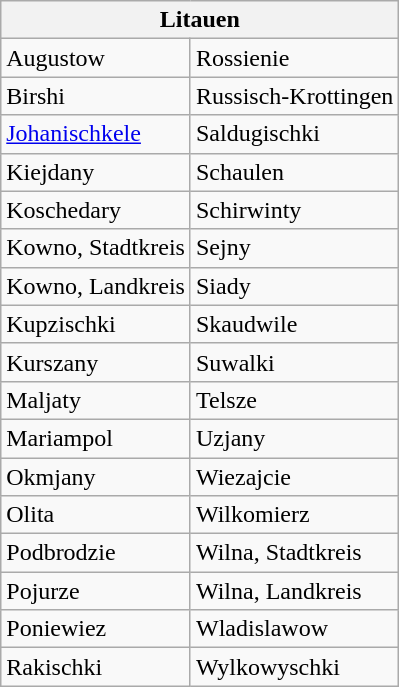<table class="wikitable" lang="de">
<tr>
<th colspan="2"><strong>Litauen</strong></th>
</tr>
<tr>
<td>Augustow</td>
<td>Rossienie</td>
</tr>
<tr>
<td>Birshi</td>
<td>Russisch-Krottingen</td>
</tr>
<tr>
<td><a href='#'>Johanischkele</a></td>
<td>Saldugischki</td>
</tr>
<tr>
<td>Kiejdany</td>
<td>Schaulen</td>
</tr>
<tr>
<td>Koschedary</td>
<td>Schirwinty</td>
</tr>
<tr>
<td>Kowno, Stadtkreis</td>
<td>Sejny</td>
</tr>
<tr>
<td>Kowno, Landkreis</td>
<td>Siady</td>
</tr>
<tr>
<td>Kupzischki</td>
<td>Skaudwile</td>
</tr>
<tr>
<td>Kurszany</td>
<td>Suwalki</td>
</tr>
<tr>
<td>Maljaty</td>
<td>Telsze</td>
</tr>
<tr>
<td>Mariampol</td>
<td>Uzjany</td>
</tr>
<tr>
<td>Okmjany</td>
<td>Wiezajcie</td>
</tr>
<tr>
<td>Olita</td>
<td>Wilkomierz</td>
</tr>
<tr>
<td>Podbrodzie</td>
<td>Wilna, Stadtkreis</td>
</tr>
<tr>
<td>Pojurze</td>
<td>Wilna, Landkreis</td>
</tr>
<tr>
<td>Poniewiez</td>
<td>Wladislawow</td>
</tr>
<tr>
<td>Rakischki</td>
<td>Wylkowyschki</td>
</tr>
</table>
